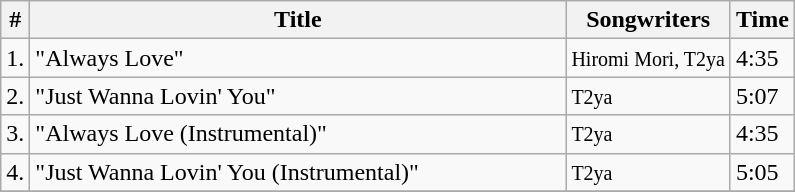<table class="wikitable">
<tr>
<th>#</th>
<th width="350">Title</th>
<th>Songwriters</th>
<th>Time</th>
</tr>
<tr>
<td>1.</td>
<td>"Always Love"</td>
<td><small>Hiromi Mori, T2ya</small></td>
<td>4:35</td>
</tr>
<tr>
<td>2.</td>
<td>"Just Wanna Lovin' You"</td>
<td><small>T2ya</small></td>
<td>5:07</td>
</tr>
<tr>
<td>3.</td>
<td>"Always Love (Instrumental)"</td>
<td><small>T2ya</small></td>
<td>4:35</td>
</tr>
<tr>
<td>4.</td>
<td>"Just Wanna Lovin' You (Instrumental)"</td>
<td><small>T2ya</small></td>
<td>5:05</td>
</tr>
<tr>
</tr>
</table>
